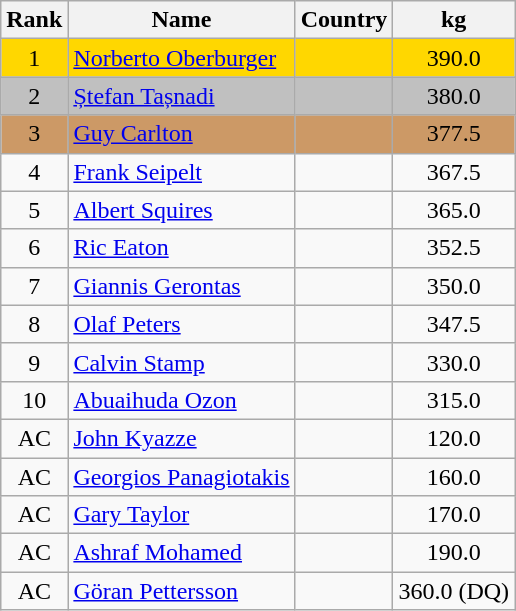<table class="wikitable sortable" style="text-align:center">
<tr>
<th>Rank</th>
<th>Name</th>
<th>Country</th>
<th>kg</th>
</tr>
<tr bgcolor=gold>
<td>1</td>
<td align="left"><a href='#'>Norberto Oberburger</a></td>
<td align="left"></td>
<td>390.0</td>
</tr>
<tr bgcolor=silver>
<td>2</td>
<td align="left"><a href='#'>Ștefan Tașnadi</a></td>
<td align="left"></td>
<td>380.0</td>
</tr>
<tr bgcolor=#CC9966>
<td>3</td>
<td align="left"><a href='#'>Guy Carlton</a></td>
<td align="left"></td>
<td>377.5</td>
</tr>
<tr>
<td>4</td>
<td align="left"><a href='#'>Frank Seipelt</a></td>
<td align="left"></td>
<td>367.5</td>
</tr>
<tr>
<td>5</td>
<td align="left"><a href='#'>Albert Squires</a></td>
<td align="left"></td>
<td>365.0</td>
</tr>
<tr>
<td>6</td>
<td align="left"><a href='#'>Ric Eaton</a></td>
<td align="left"></td>
<td>352.5</td>
</tr>
<tr>
<td>7</td>
<td align="left"><a href='#'>Giannis Gerontas</a></td>
<td align="left"></td>
<td>350.0</td>
</tr>
<tr>
<td>8</td>
<td align="left"><a href='#'>Olaf Peters</a></td>
<td align="left"></td>
<td>347.5</td>
</tr>
<tr>
<td>9</td>
<td align="left"><a href='#'>Calvin Stamp</a></td>
<td align="left"></td>
<td>330.0</td>
</tr>
<tr>
<td>10</td>
<td align="left"><a href='#'>Abuaihuda Ozon</a></td>
<td align="left"></td>
<td>315.0</td>
</tr>
<tr>
<td>AC</td>
<td align="left"><a href='#'>John Kyazze</a></td>
<td align="left"></td>
<td>120.0</td>
</tr>
<tr>
<td>AC</td>
<td align="left"><a href='#'>Georgios Panagiotakis</a></td>
<td align="left"></td>
<td>160.0</td>
</tr>
<tr>
<td>AC</td>
<td align="left"><a href='#'>Gary Taylor</a></td>
<td align="left"></td>
<td>170.0</td>
</tr>
<tr>
<td>AC</td>
<td align="left"><a href='#'>Ashraf Mohamed</a></td>
<td align="left"></td>
<td>190.0</td>
</tr>
<tr>
<td>AC</td>
<td align="left"><a href='#'>Göran Pettersson</a></td>
<td align="left"></td>
<td>360.0 (DQ)</td>
</tr>
</table>
